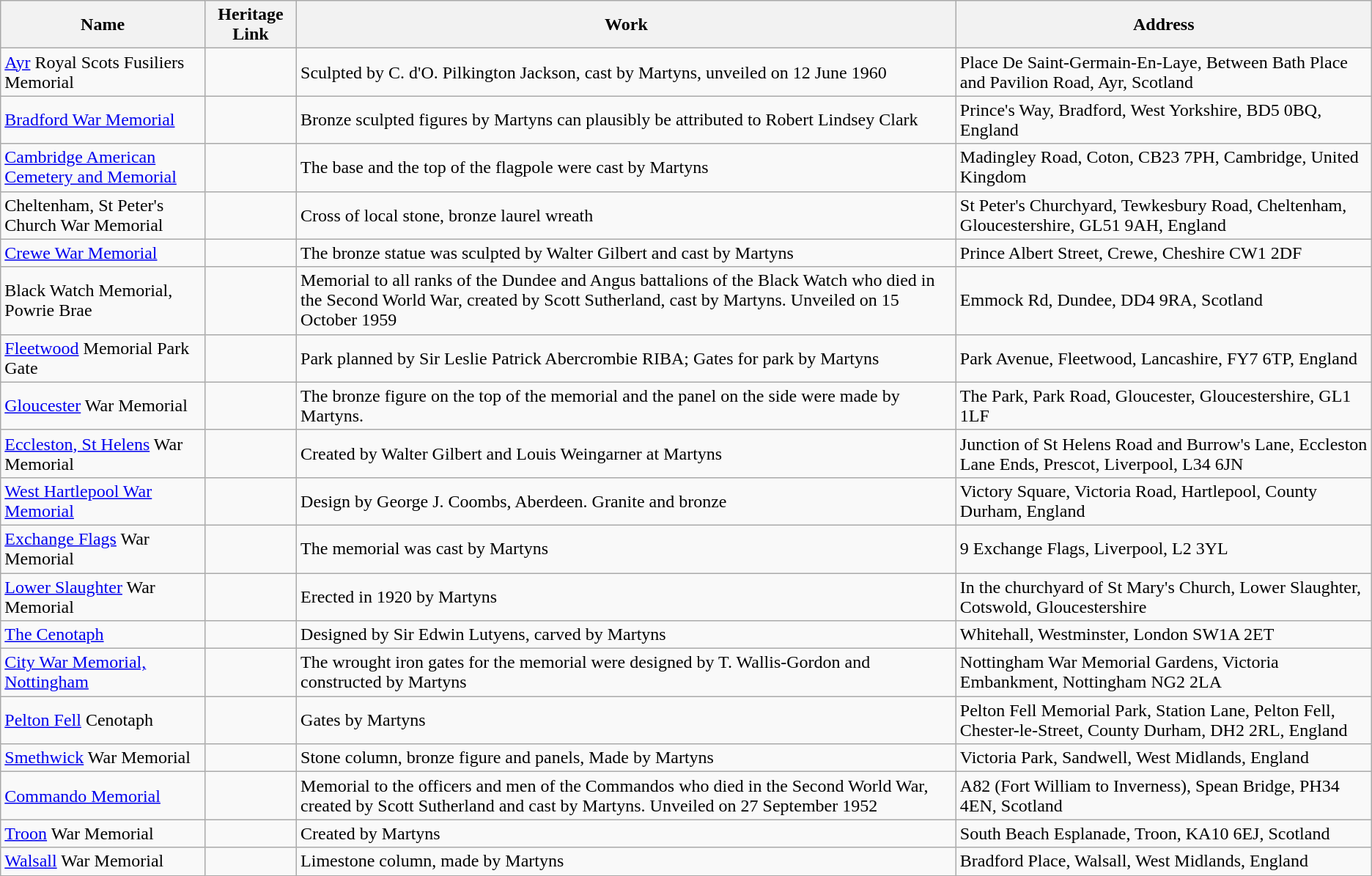<table class="wikitable sortable">
<tr>
<th>Name</th>
<th>Heritage Link</th>
<th>Work</th>
<th>Address</th>
</tr>
<tr>
<td><a href='#'>Ayr</a> Royal Scots Fusiliers Memorial</td>
<td></td>
<td>Sculpted by C. d'O. Pilkington Jackson, cast by Martyns, unveiled on 12 June 1960</td>
<td>Place De Saint-Germain-En-Laye, Between Bath Place and Pavilion Road, Ayr, Scotland</td>
</tr>
<tr>
<td><a href='#'>Bradford War Memorial</a></td>
<td></td>
<td>Bronze sculpted figures by Martyns can plausibly be attributed to Robert Lindsey Clark</td>
<td>Prince's Way, Bradford, West Yorkshire, BD5 0BQ, England</td>
</tr>
<tr>
<td><a href='#'>Cambridge American Cemetery and Memorial</a></td>
<td></td>
<td>The base and the top of the flagpole were cast by Martyns</td>
<td>Madingley Road, Coton, CB23 7PH, Cambridge, United Kingdom</td>
</tr>
<tr>
<td>Cheltenham, St Peter's Church War Memorial</td>
<td></td>
<td>Cross of local stone, bronze laurel wreath</td>
<td>St Peter's Churchyard, Tewkesbury Road, Cheltenham, Gloucestershire, GL51 9AH, England</td>
</tr>
<tr>
<td><a href='#'>Crewe War Memorial</a></td>
<td></td>
<td>The bronze statue was sculpted by Walter Gilbert and cast by Martyns</td>
<td>Prince Albert Street, Crewe, Cheshire CW1 2DF</td>
</tr>
<tr>
<td>Black Watch Memorial, Powrie Brae</td>
<td></td>
<td>Memorial to all ranks of the Dundee and Angus battalions of the Black Watch who died in the Second World War, created by Scott Sutherland, cast by Martyns. Unveiled on 15 October 1959</td>
<td>Emmock Rd, Dundee, DD4 9RA, Scotland</td>
</tr>
<tr>
<td><a href='#'>Fleetwood</a> Memorial Park Gate</td>
<td></td>
<td>Park planned by Sir Leslie Patrick Abercrombie RIBA; Gates for park by Martyns</td>
<td>Park Avenue, Fleetwood, Lancashire, FY7 6TP, England</td>
</tr>
<tr>
<td><a href='#'>Gloucester</a> War Memorial</td>
<td></td>
<td>The bronze figure on the top of the memorial and the panel on the side were made by Martyns.</td>
<td>The Park, Park Road, Gloucester, Gloucestershire, GL1 1LF</td>
</tr>
<tr>
<td><a href='#'>Eccleston, St Helens</a> War Memorial</td>
<td></td>
<td>Created by Walter Gilbert and Louis Weingarner at Martyns</td>
<td>Junction of St Helens Road and Burrow's Lane, Eccleston Lane Ends, Prescot, Liverpool, L34 6JN</td>
</tr>
<tr>
<td><a href='#'>West Hartlepool War Memorial</a></td>
<td></td>
<td>Design by George J. Coombs, Aberdeen. Granite and bronze</td>
<td>Victory Square, Victoria Road, Hartlepool, County Durham, England</td>
</tr>
<tr>
<td><a href='#'>Exchange Flags</a> War Memorial</td>
<td></td>
<td>The memorial was cast by Martyns</td>
<td>9 Exchange Flags, Liverpool, L2 3YL</td>
</tr>
<tr>
<td><a href='#'>Lower Slaughter</a> War Memorial</td>
<td></td>
<td>Erected in 1920 by Martyns</td>
<td>In the churchyard of St Mary's Church, Lower Slaughter, Cotswold, Gloucestershire</td>
</tr>
<tr>
<td><a href='#'>The Cenotaph</a></td>
<td></td>
<td>Designed by Sir Edwin Lutyens, carved by Martyns</td>
<td>Whitehall, Westminster, London SW1A 2ET</td>
</tr>
<tr>
<td><a href='#'>City War Memorial, Nottingham</a></td>
<td></td>
<td>The wrought iron gates for the memorial were designed by T. Wallis-Gordon and constructed by Martyns</td>
<td>Nottingham War Memorial Gardens, Victoria Embankment, Nottingham NG2 2LA</td>
</tr>
<tr>
<td><a href='#'>Pelton Fell</a> Cenotaph</td>
<td></td>
<td>Gates by Martyns</td>
<td>Pelton Fell Memorial Park, Station Lane, Pelton Fell, Chester-le-Street, County Durham, DH2 2RL, England</td>
</tr>
<tr>
<td><a href='#'>Smethwick</a> War Memorial</td>
<td></td>
<td>Stone column, bronze figure and panels, Made by Martyns</td>
<td>Victoria Park, Sandwell, West Midlands, England</td>
</tr>
<tr>
<td><a href='#'>Commando Memorial</a></td>
<td></td>
<td>Memorial to the officers and men of the Commandos who died in the Second World War, created by Scott Sutherland and cast by Martyns. Unveiled on 27 September 1952</td>
<td>A82 (Fort William to Inverness), Spean Bridge, PH34 4EN, Scotland</td>
</tr>
<tr>
<td><a href='#'>Troon</a> War Memorial</td>
<td></td>
<td>Created by Martyns</td>
<td>South Beach Esplanade, Troon, KA10 6EJ, Scotland</td>
</tr>
<tr>
<td><a href='#'>Walsall</a> War Memorial</td>
<td></td>
<td>Limestone column, made by Martyns</td>
<td>Bradford Place, Walsall, West Midlands, England</td>
</tr>
</table>
